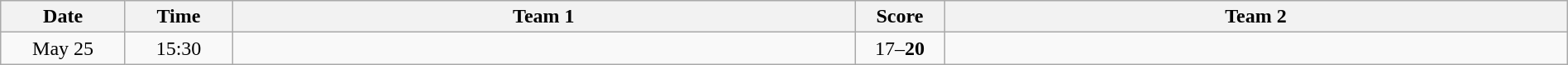<table class="wikitable" width="100%">
<tr>
<th style="width:7%">Date</th>
<th style="width:6%">Time</th>
<th style="width:35%">Team 1</th>
<th style="width:5%">Score</th>
<th style="width:35%">Team 2</th>
</tr>
<tr>
<td style="text-align:center">May 25</td>
<td style="text-align:center">15:30</td>
<td style="text-align:right"></td>
<td style="text-align:center">17–<strong>20</strong></td>
<td style="text-align:left"><strong></strong></td>
</tr>
</table>
